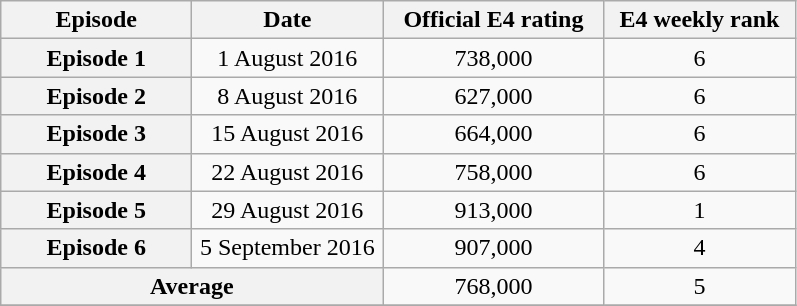<table class="wikitable sortable" style="text-align:center">
<tr>
<th scope="col" style="width:120px;">Episode</th>
<th scope="col" style="width:120px;">Date</th>
<th scope="col" style="width:140px;">Official E4 rating</th>
<th scope="col" style="width:120px;">E4 weekly rank</th>
</tr>
<tr>
<th scope="row">Episode 1</th>
<td>1 August 2016</td>
<td>738,000</td>
<td>6</td>
</tr>
<tr>
<th scope="row">Episode 2</th>
<td>8 August 2016</td>
<td>627,000</td>
<td>6</td>
</tr>
<tr>
<th scope="row">Episode 3</th>
<td>15 August 2016</td>
<td>664,000</td>
<td>6</td>
</tr>
<tr>
<th scope="row">Episode 4</th>
<td>22 August 2016</td>
<td>758,000</td>
<td>6</td>
</tr>
<tr>
<th scope="row">Episode 5</th>
<td>29 August 2016</td>
<td>913,000</td>
<td>1</td>
</tr>
<tr>
<th scope="row">Episode 6</th>
<td>5 September 2016</td>
<td>907,000</td>
<td>4</td>
</tr>
<tr>
<th scope="row" colspan="2">Average</th>
<td>768,000</td>
<td>5</td>
</tr>
<tr>
</tr>
</table>
